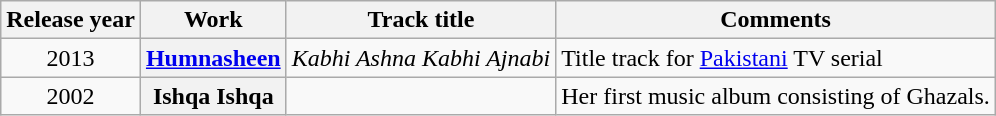<table class="wikitable sortable plainrowheaders">
<tr>
<th scope="col">Release year</th>
<th scope="col">Work</th>
<th scope="col" class="unsortable">Track title</th>
<th scope="col" class="unsortable">Comments</th>
</tr>
<tr>
<td align="center">2013</td>
<th scope="row"><a href='#'>Humnasheen</a></th>
<td><em>Kabhi Ashna Kabhi Ajnabi</em></td>
<td>Title track for <a href='#'>Pakistani</a> TV serial</td>
</tr>
<tr>
<td align="center">2002</td>
<th scope="row">Ishqa Ishqa</th>
<td></td>
<td>Her first music album consisting of Ghazals.</td>
</tr>
</table>
